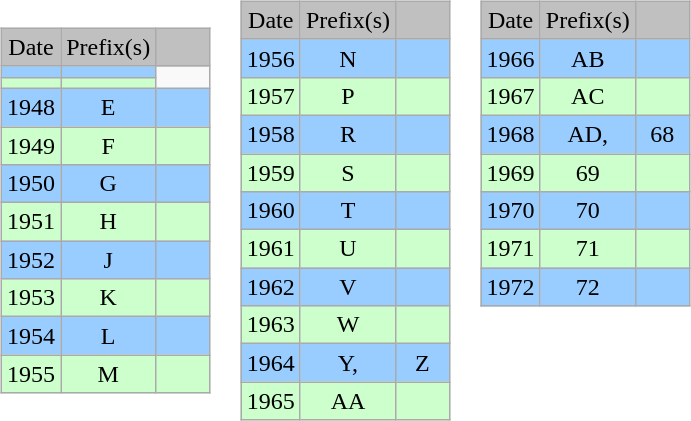<table border="0">
<tr>
<td><br><table align="left" class="wikitable">
<tr style="background-color:#C0C0C0" align="center" valign="bottom">
<td width="32.25" Height="13.5">Date</td>
<td width="28.5">Prefix(s)</td>
<td width="28.5"></td>
</tr>
<tr style="background-color:#99CCFF" align="center" valign="bottom">
<td></td>
<td></td>
</tr>
<tr style="background-color:#CCFFCC" align="center" valign="bottom">
<td></td>
<td></td>
</tr>
<tr style="background-color:#99CCFF" align="center" valign="bottom">
<td Height="12.75">1948</td>
<td>E</td>
<td></td>
</tr>
<tr style="background-color:#CCFFCC" align="center" valign="bottom">
<td Height="12.75">1949</td>
<td>F</td>
<td></td>
</tr>
<tr style="background-color:#99CCFF" align="center" valign="bottom">
<td Height="12.75">1950</td>
<td>G</td>
<td></td>
</tr>
<tr style="background-color:#CCFFCC" align="center" valign="bottom">
<td Height="12.75">1951</td>
<td>H</td>
<td></td>
</tr>
<tr style="background-color:#99CCFF" align="center" valign="bottom">
<td Height="12.75">1952</td>
<td>J</td>
<td></td>
</tr>
<tr style="background-color:#CCFFCC" align="center" valign="bottom">
<td Height="12.75">1953</td>
<td>K</td>
<td></td>
</tr>
<tr style="background-color:#99CCFF" align="center" valign="bottom">
<td Height="12.75">1954</td>
<td>L</td>
<td></td>
</tr>
<tr style="background-color:#CCFFCC" align="center" valign="bottom">
<td Height="12.75">1955</td>
<td>M</td>
<td></td>
</tr>
</table>
</td>
<td><br><table align="left" class="wikitable">
<tr style="background-color:#C0C0C0" align="center" valign="bottom">
<td width="32.25" Height="13.5">Date</td>
<td width="28.5">Prefix(s)</td>
<td width="28.5"></td>
</tr>
<tr style="background-color:#99CCFF" align="center" valign="bottom">
<td Height="12.75">1956</td>
<td>N</td>
<td></td>
</tr>
<tr style="background-color:#CCFFCC" align="center" valign="bottom">
<td Height="12.75">1957</td>
<td>P</td>
<td></td>
</tr>
<tr style="background-color:#99CCFF" align="center" valign="bottom">
<td Height="12.75">1958</td>
<td>R</td>
<td></td>
</tr>
<tr style="background-color:#CCFFCC" align="center" valign="bottom">
<td Height="12.75">1959</td>
<td>S</td>
<td></td>
</tr>
<tr style="background-color:#99CCFF" align="center" valign="bottom">
<td Height="12.75">1960</td>
<td>T</td>
<td></td>
</tr>
<tr style="background-color:#CCFFCC" align="center" valign="bottom">
<td Height="12.75">1961</td>
<td>U</td>
<td></td>
</tr>
<tr style="background-color:#99CCFF" align="center" valign="bottom">
<td Height="12.75">1962</td>
<td>V</td>
<td></td>
</tr>
<tr style="background-color:#CCFFCC" align="center" valign="bottom">
<td Height="12.75">1963</td>
<td>W</td>
<td></td>
</tr>
<tr style="background-color:#99CCFF" align="center" valign="bottom">
<td Height="12.75">1964</td>
<td>Y,</td>
<td>Z</td>
</tr>
<tr style="background-color:#CCFFCC" align="center" valign="bottom">
<td Height="12.75">1965</td>
<td>AA</td>
<td></td>
</tr>
</table>
</td>
<td valign="top"><br><table class="wikitable">
<tr style="background-color:#C0C0C0" align="center" valign="bottom">
<td width="32.25" Height="13.5">Date</td>
<td width="28.5">Prefix(s)</td>
<td width="28.5"></td>
</tr>
<tr style="background-color:#99CCFF" align="center" valign="bottom">
<td Height="12.75">1966</td>
<td>AB</td>
<td></td>
</tr>
<tr style="background-color:#CCFFCC" align="center" valign="bottom">
<td Height="12.75">1967</td>
<td>AC</td>
<td></td>
</tr>
<tr style="background-color:#99CCFF" align="center" valign="bottom">
<td Height="12.75">1968</td>
<td>AD,</td>
<td>68</td>
</tr>
<tr style="background-color:#CCFFCC" align="center" valign="bottom">
<td Height="12.75">1969</td>
<td>69</td>
<td></td>
</tr>
<tr style="background-color:#99CCFF" align="center" valign="bottom">
<td Height="12.75">1970</td>
<td>70</td>
<td></td>
</tr>
<tr style="background-color:#CCFFCC" align="center" valign="bottom">
<td Height="12.75">1971</td>
<td>71</td>
<td></td>
</tr>
<tr style="background-color:#99CCFF" align="center" valign="bottom">
<td Height="13.5">1972</td>
<td>72</td>
<td></td>
</tr>
</table>
</td>
</tr>
</table>
